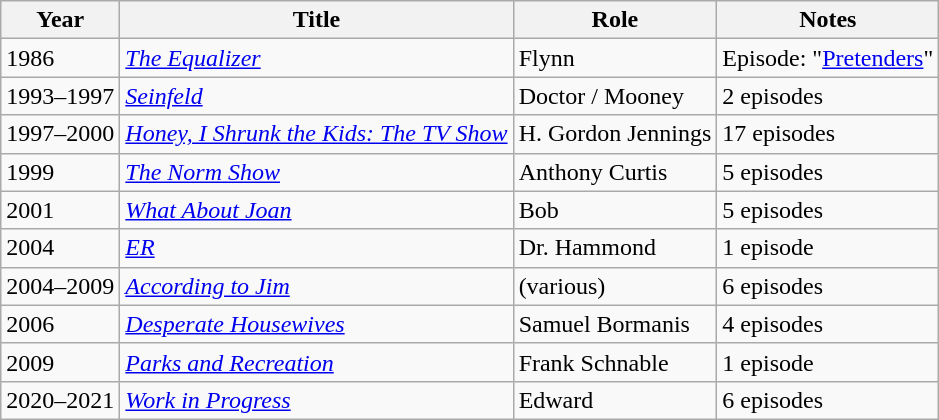<table class="wikitable sortable">
<tr>
<th>Year</th>
<th>Title</th>
<th>Role</th>
<th>Notes</th>
</tr>
<tr>
<td>1986</td>
<td><em><a href='#'>The Equalizer</a></em></td>
<td>Flynn</td>
<td>Episode: "<a href='#'>Pretenders</a>"</td>
</tr>
<tr>
<td>1993–1997</td>
<td><em><a href='#'>Seinfeld</a></em></td>
<td>Doctor / Mooney</td>
<td>2 episodes</td>
</tr>
<tr>
<td>1997–2000</td>
<td><em><a href='#'>Honey, I Shrunk the Kids: The TV Show</a></em></td>
<td>H. Gordon Jennings</td>
<td>17 episodes</td>
</tr>
<tr>
<td>1999</td>
<td><em><a href='#'>The Norm Show</a></em></td>
<td>Anthony Curtis</td>
<td>5 episodes</td>
</tr>
<tr>
<td>2001</td>
<td><em><a href='#'>What About Joan</a></em></td>
<td>Bob</td>
<td>5 episodes</td>
</tr>
<tr>
<td>2004</td>
<td><em><a href='#'>ER</a></em></td>
<td>Dr. Hammond</td>
<td>1 episode</td>
</tr>
<tr>
<td>2004–2009</td>
<td><em><a href='#'>According to Jim</a></em></td>
<td>(various)</td>
<td>6 episodes</td>
</tr>
<tr>
<td>2006</td>
<td><em><a href='#'>Desperate Housewives</a></em></td>
<td>Samuel Bormanis</td>
<td>4 episodes</td>
</tr>
<tr>
<td>2009</td>
<td><em><a href='#'>Parks and Recreation</a></em></td>
<td>Frank Schnable</td>
<td>1 episode</td>
</tr>
<tr>
<td>2020–2021</td>
<td><em><a href='#'>Work in Progress</a></em></td>
<td>Edward</td>
<td>6 episodes </td>
</tr>
</table>
